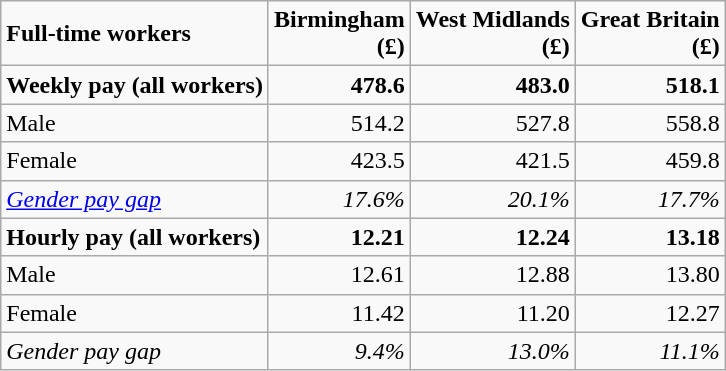<table class="wikitable" border="1" align=>
<tr>
<td><strong>Full-time workers </strong></td>
<td align=right><strong>Birmingham <br>(£) </strong></td>
<td align=right><strong>West Midlands <br>(£) </strong></td>
<td align=right><strong>Great Britain <br>(£)</strong></td>
</tr>
<tr>
<td><strong>Weekly pay (all workers)</strong></td>
<td align=right><strong>478.6</strong></td>
<td align=right><strong>483.0 </strong></td>
<td align=right><strong>518.1</strong></td>
</tr>
<tr>
<td>Male</td>
<td align=right>514.2</td>
<td align=right>527.8</td>
<td align=right>558.8</td>
</tr>
<tr>
<td>Female</td>
<td align=right>423.5</td>
<td align=right>421.5</td>
<td align=right>459.8</td>
</tr>
<tr>
<td><em><a href='#'>Gender pay gap</a></em></td>
<td align=right><em>17.6%</em></td>
<td align=right><em>20.1% </em></td>
<td align=right><em>17.7%</em></td>
</tr>
<tr>
<td><strong>Hourly pay (all workers)</strong></td>
<td align=right><strong>12.21</strong></td>
<td align=right><strong>12.24</strong></td>
<td align=right><strong>13.18</strong></td>
</tr>
<tr>
<td>Male</td>
<td align=right>12.61</td>
<td align=right>12.88</td>
<td align=right>13.80</td>
</tr>
<tr>
<td>Female</td>
<td align=right>11.42</td>
<td align=right>11.20</td>
<td align=right>12.27</td>
</tr>
<tr>
<td><em>Gender pay gap</em></td>
<td align=right><em>9.4% </em></td>
<td align=right><em>13.0%</em></td>
<td align=right><em>11.1%</em></td>
</tr>
</table>
